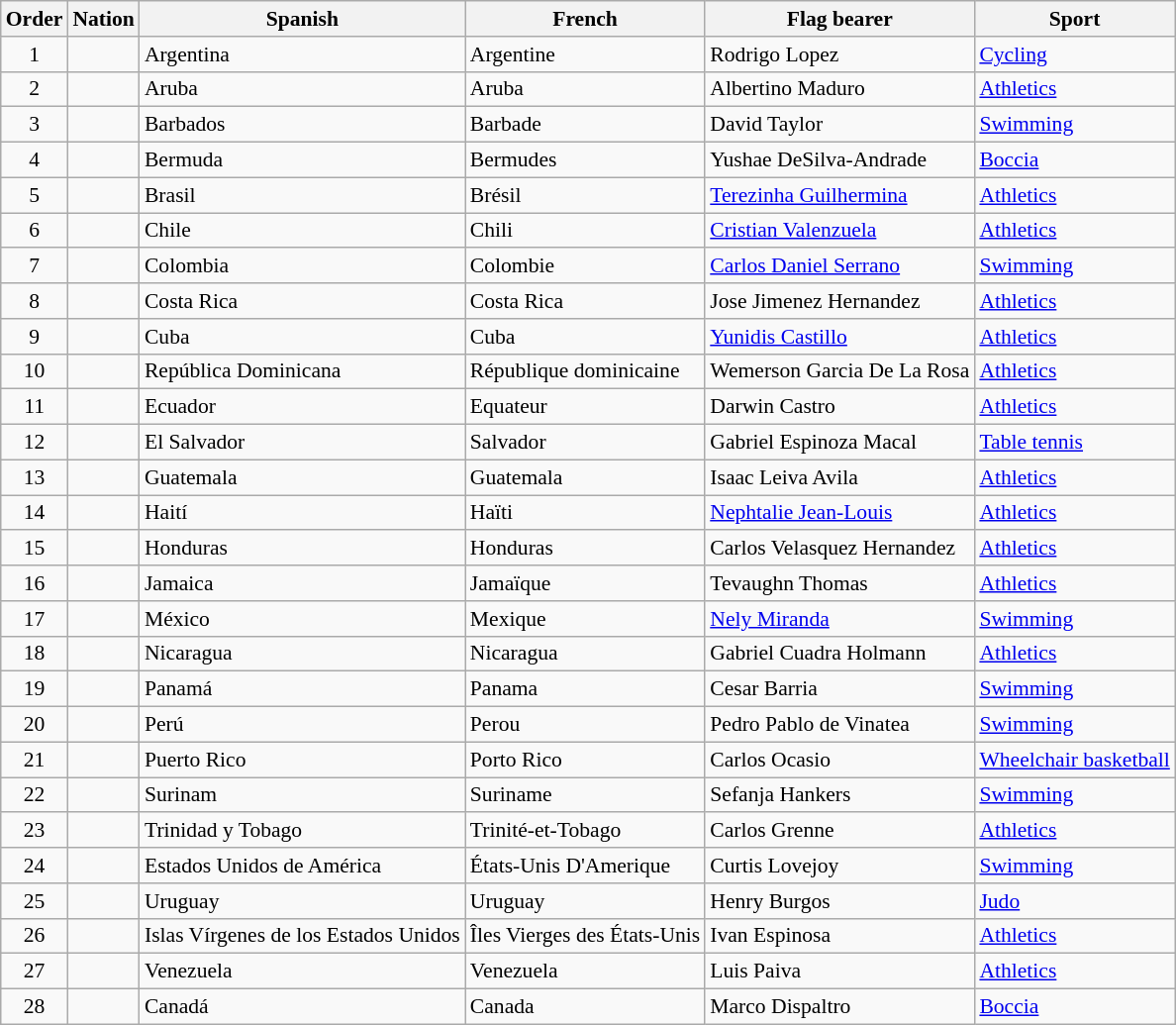<table class="sortable wikitable" style="font-size:90%">
<tr>
<th>Order</th>
<th>Nation</th>
<th>Spanish</th>
<th>French</th>
<th>Flag bearer</th>
<th>Sport</th>
</tr>
<tr>
<td align=center>1</td>
<td></td>
<td>Argentina</td>
<td>Argentine</td>
<td>Rodrigo Lopez</td>
<td><a href='#'>Cycling</a></td>
</tr>
<tr>
<td align=center>2</td>
<td></td>
<td>Aruba</td>
<td>Aruba</td>
<td>Albertino Maduro</td>
<td><a href='#'>Athletics</a></td>
</tr>
<tr>
<td align=center>3</td>
<td></td>
<td>Barbados</td>
<td>Barbade</td>
<td>David Taylor</td>
<td><a href='#'>Swimming</a></td>
</tr>
<tr>
<td align=center>4</td>
<td></td>
<td>Bermuda</td>
<td>Bermudes</td>
<td>Yushae DeSilva-Andrade</td>
<td><a href='#'>Boccia</a></td>
</tr>
<tr>
<td align=center>5</td>
<td></td>
<td>Brasil</td>
<td>Brésil</td>
<td><a href='#'>Terezinha Guilhermina</a></td>
<td><a href='#'>Athletics</a></td>
</tr>
<tr>
<td align=center>6</td>
<td></td>
<td>Chile</td>
<td>Chili</td>
<td><a href='#'>Cristian Valenzuela</a></td>
<td><a href='#'>Athletics</a></td>
</tr>
<tr>
<td align=center>7</td>
<td></td>
<td>Colombia</td>
<td>Colombie</td>
<td><a href='#'>Carlos Daniel Serrano</a></td>
<td><a href='#'>Swimming</a></td>
</tr>
<tr>
<td align=center>8</td>
<td></td>
<td>Costa Rica</td>
<td>Costa Rica</td>
<td>Jose Jimenez Hernandez</td>
<td><a href='#'>Athletics</a></td>
</tr>
<tr>
<td align=center>9</td>
<td></td>
<td>Cuba</td>
<td>Cuba</td>
<td><a href='#'>Yunidis Castillo</a></td>
<td><a href='#'>Athletics</a></td>
</tr>
<tr>
<td align=center>10</td>
<td></td>
<td>República Dominicana</td>
<td>République dominicaine</td>
<td>Wemerson Garcia De La Rosa</td>
<td><a href='#'>Athletics</a></td>
</tr>
<tr>
<td align=center>11</td>
<td></td>
<td>Ecuador</td>
<td>Equateur</td>
<td>Darwin Castro</td>
<td><a href='#'>Athletics</a></td>
</tr>
<tr>
<td align=center>12</td>
<td></td>
<td>El Salvador</td>
<td>Salvador</td>
<td>Gabriel Espinoza Macal</td>
<td><a href='#'>Table tennis</a></td>
</tr>
<tr>
<td align=center>13</td>
<td></td>
<td>Guatemala</td>
<td>Guatemala</td>
<td>Isaac Leiva Avila</td>
<td><a href='#'>Athletics</a></td>
</tr>
<tr>
<td align=center>14</td>
<td></td>
<td>Haití</td>
<td>Haïti</td>
<td><a href='#'>Nephtalie Jean-Louis</a></td>
<td><a href='#'>Athletics</a></td>
</tr>
<tr>
<td align=center>15</td>
<td></td>
<td>Honduras</td>
<td>Honduras</td>
<td>Carlos Velasquez Hernandez</td>
<td><a href='#'>Athletics</a></td>
</tr>
<tr>
<td align=center>16</td>
<td></td>
<td>Jamaica</td>
<td>Jamaïque</td>
<td>Tevaughn Thomas</td>
<td><a href='#'>Athletics</a></td>
</tr>
<tr>
<td align=center>17</td>
<td></td>
<td>México</td>
<td>Mexique</td>
<td><a href='#'>Nely Miranda</a></td>
<td><a href='#'>Swimming</a></td>
</tr>
<tr>
<td align=center>18</td>
<td></td>
<td>Nicaragua</td>
<td>Nicaragua</td>
<td>Gabriel Cuadra Holmann</td>
<td><a href='#'>Athletics</a></td>
</tr>
<tr>
<td align=center>19</td>
<td></td>
<td>Panamá</td>
<td>Panama</td>
<td>Cesar Barria</td>
<td><a href='#'>Swimming</a></td>
</tr>
<tr>
<td align=center>20</td>
<td></td>
<td>Perú</td>
<td>Perou</td>
<td>Pedro Pablo de Vinatea</td>
<td><a href='#'>Swimming</a></td>
</tr>
<tr>
<td align=center>21</td>
<td></td>
<td>Puerto Rico</td>
<td>Porto Rico</td>
<td>Carlos Ocasio</td>
<td><a href='#'>Wheelchair basketball</a></td>
</tr>
<tr>
<td align=center>22</td>
<td></td>
<td>Surinam</td>
<td>Suriname</td>
<td>Sefanja Hankers</td>
<td><a href='#'>Swimming</a></td>
</tr>
<tr>
<td align=center>23</td>
<td></td>
<td>Trinidad y Tobago</td>
<td>Trinité-et-Tobago</td>
<td>Carlos Grenne</td>
<td><a href='#'>Athletics</a></td>
</tr>
<tr>
<td align=center>24</td>
<td></td>
<td>Estados Unidos de América</td>
<td>États-Unis D'Amerique</td>
<td>Curtis Lovejoy</td>
<td><a href='#'>Swimming</a></td>
</tr>
<tr>
<td align=center>25</td>
<td></td>
<td>Uruguay</td>
<td>Uruguay</td>
<td>Henry Burgos</td>
<td><a href='#'>Judo</a></td>
</tr>
<tr>
<td align=center>26</td>
<td></td>
<td>Islas Vírgenes de los Estados Unidos</td>
<td>Îles Vierges des États-Unis</td>
<td>Ivan Espinosa</td>
<td><a href='#'>Athletics</a></td>
</tr>
<tr>
<td align=center>27</td>
<td></td>
<td>Venezuela</td>
<td>Venezuela</td>
<td>Luis Paiva</td>
<td><a href='#'>Athletics</a></td>
</tr>
<tr>
<td align=center>28</td>
<td></td>
<td>Canadá</td>
<td>Canada</td>
<td>Marco Dispaltro</td>
<td><a href='#'>Boccia</a></td>
</tr>
</table>
